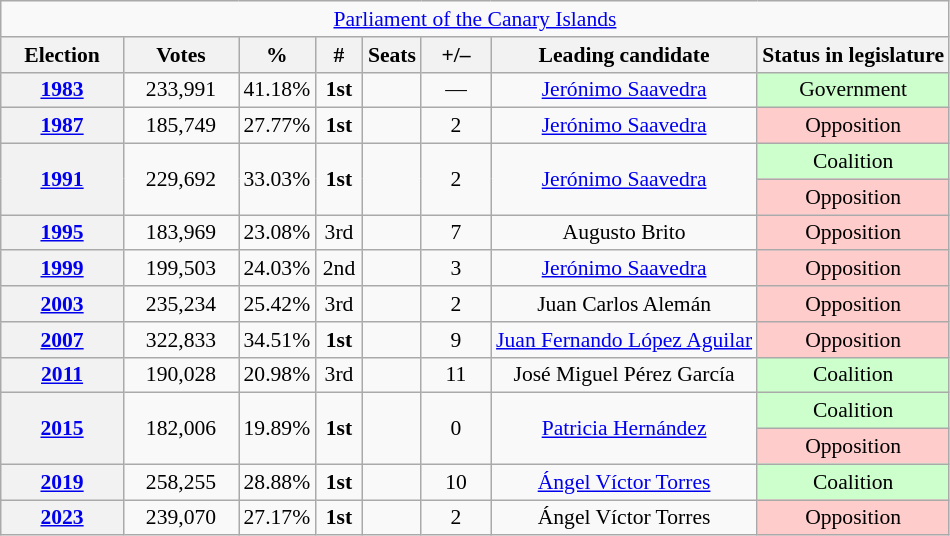<table class="wikitable" style="font-size:90%; text-align:center;">
<tr>
<td colspan="8" align="center"><a href='#'>Parliament of the Canary Islands</a></td>
</tr>
<tr>
<th width="75">Election</th>
<th width="70">Votes</th>
<th width="35">%</th>
<th width="25">#</th>
<th>Seats</th>
<th width="40">+/–</th>
<th>Leading candidate</th>
<th>Status in legislature</th>
</tr>
<tr>
<th><a href='#'>1983</a></th>
<td>233,991</td>
<td>41.18%</td>
<td><strong>1st</strong></td>
<td></td>
<td>—</td>
<td><a href='#'>Jerónimo Saavedra</a></td>
<td style="background:#cfc;">Government</td>
</tr>
<tr>
<th><a href='#'>1987</a></th>
<td>185,749</td>
<td>27.77%</td>
<td><strong>1st</strong></td>
<td></td>
<td>2</td>
<td><a href='#'>Jerónimo Saavedra</a></td>
<td style="background:#fcc;">Opposition</td>
</tr>
<tr>
<th rowspan="2"><a href='#'>1991</a></th>
<td rowspan="2">229,692</td>
<td rowspan="2">33.03%</td>
<td rowspan="2"><strong>1st</strong></td>
<td rowspan="2"></td>
<td rowspan="2">2</td>
<td rowspan="2"><a href='#'>Jerónimo Saavedra</a></td>
<td style="background:#cfc;">Coalition </td>
</tr>
<tr>
<td style="background:#fcc;">Opposition </td>
</tr>
<tr>
<th><a href='#'>1995</a></th>
<td>183,969</td>
<td>23.08%</td>
<td>3rd</td>
<td></td>
<td>7</td>
<td>Augusto Brito</td>
<td style="background:#fcc;">Opposition</td>
</tr>
<tr>
<th><a href='#'>1999</a></th>
<td>199,503</td>
<td>24.03%</td>
<td>2nd</td>
<td></td>
<td>3</td>
<td><a href='#'>Jerónimo Saavedra</a></td>
<td style="background:#fcc;">Opposition</td>
</tr>
<tr>
<th><a href='#'>2003</a></th>
<td>235,234</td>
<td>25.42%</td>
<td>3rd</td>
<td></td>
<td>2</td>
<td>Juan Carlos Alemán</td>
<td style="background:#fcc;">Opposition</td>
</tr>
<tr>
<th><a href='#'>2007</a></th>
<td>322,833</td>
<td>34.51%</td>
<td><strong>1st</strong></td>
<td></td>
<td>9</td>
<td><a href='#'>Juan Fernando López Aguilar</a></td>
<td style="background:#fcc;">Opposition</td>
</tr>
<tr>
<th><a href='#'>2011</a></th>
<td>190,028</td>
<td>20.98%</td>
<td>3rd</td>
<td></td>
<td>11</td>
<td>José Miguel Pérez García</td>
<td style="background:#cfc;">Coalition</td>
</tr>
<tr>
<th rowspan="2"><a href='#'>2015</a></th>
<td rowspan="2">182,006</td>
<td rowspan="2">19.89%</td>
<td rowspan="2"><strong>1st</strong></td>
<td rowspan="2"></td>
<td rowspan="2">0</td>
<td rowspan="2"><a href='#'>Patricia Hernández</a></td>
<td style="background:#cfc;">Coalition </td>
</tr>
<tr>
<td style="background:#fcc;">Opposition </td>
</tr>
<tr>
<th><a href='#'>2019</a></th>
<td>258,255</td>
<td>28.88%</td>
<td><strong>1st</strong></td>
<td></td>
<td>10</td>
<td><a href='#'>Ángel Víctor Torres</a></td>
<td style="background:#cfc;">Coalition</td>
</tr>
<tr>
<th><a href='#'>2023</a></th>
<td>239,070</td>
<td>27.17%</td>
<td><strong>1st</strong></td>
<td></td>
<td>2</td>
<td>Ángel Víctor Torres</td>
<td style="background:#fcc;">Opposition</td>
</tr>
</table>
